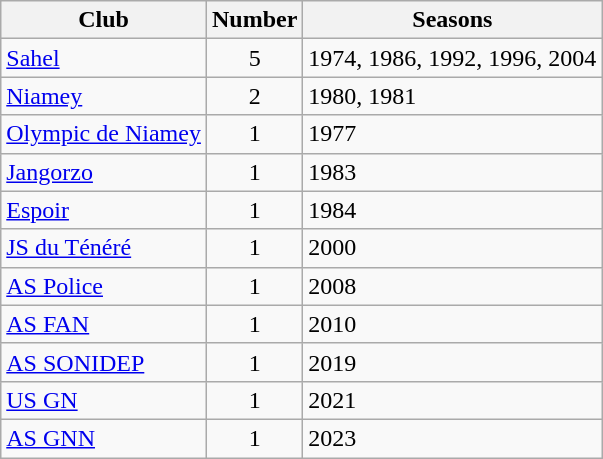<table class="wikitable sortable">
<tr>
<th>Club</th>
<th>Number</th>
<th>Seasons</th>
</tr>
<tr>
<td><a href='#'>Sahel</a></td>
<td style="text-align:center">5</td>
<td>1974, 1986, 1992, 1996, 2004</td>
</tr>
<tr>
<td><a href='#'>Niamey</a></td>
<td style="text-align:center">2</td>
<td>1980, 1981</td>
</tr>
<tr>
<td><a href='#'>Olympic de Niamey</a></td>
<td style="text-align:center">1</td>
<td>1977</td>
</tr>
<tr>
<td><a href='#'>Jangorzo</a></td>
<td style="text-align:center">1</td>
<td>1983</td>
</tr>
<tr>
<td><a href='#'>Espoir</a></td>
<td style="text-align:center">1</td>
<td>1984</td>
</tr>
<tr>
<td><a href='#'>JS du Ténéré</a></td>
<td style="text-align:center">1</td>
<td>2000</td>
</tr>
<tr>
<td><a href='#'>AS Police</a></td>
<td style="text-align:center">1</td>
<td>2008</td>
</tr>
<tr>
<td><a href='#'>AS FAN</a></td>
<td style="text-align:center">1</td>
<td>2010</td>
</tr>
<tr>
<td><a href='#'>AS SONIDEP</a></td>
<td style="text-align:center">1</td>
<td>2019</td>
</tr>
<tr>
<td><a href='#'>US GN</a></td>
<td style="text-align:center">1</td>
<td>2021</td>
</tr>
<tr>
<td><a href='#'>AS GNN</a></td>
<td style="text-align:center">1</td>
<td>2023</td>
</tr>
</table>
